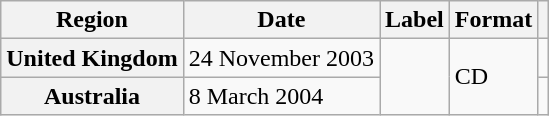<table class="wikitable plainrowheaders">
<tr>
<th scope="col">Region</th>
<th scope="col">Date</th>
<th scope="col">Label</th>
<th scope="col">Format</th>
<th scope="col"></th>
</tr>
<tr>
<th scope="row">United Kingdom</th>
<td>24 November 2003</td>
<td rowspan="2"></td>
<td rowspan="2">CD</td>
<td style="text-align:center;"></td>
</tr>
<tr>
<th scope="row">Australia</th>
<td>8 March 2004</td>
<td style="text-align:center;"></td>
</tr>
</table>
